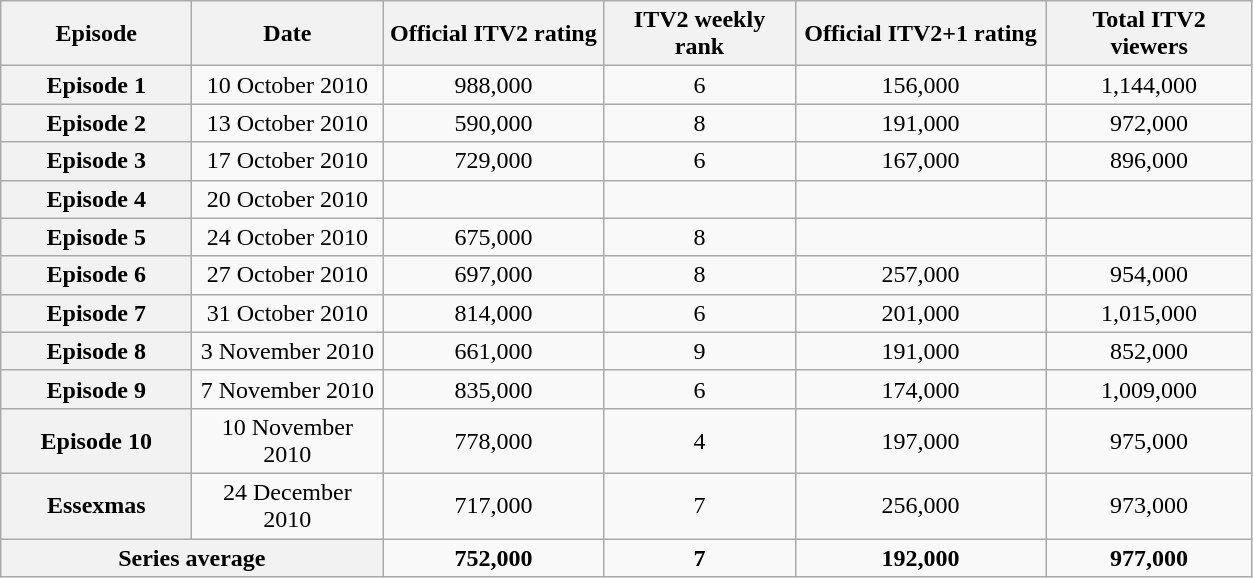<table class="wikitable sortable" style="text-align:center">
<tr>
<th scope="col" style="width:120px;">Episode</th>
<th scope="col" style="width:120px;">Date</th>
<th scope="col" style="width:140px;">Official ITV2 rating</th>
<th scope="col" style="width:120px;">ITV2 weekly rank</th>
<th scope="col" style="width:160px;">Official ITV2+1 rating</th>
<th scope="col" style="width:130px;">Total ITV2 viewers</th>
</tr>
<tr>
<th scope="row">Episode 1</th>
<td>10 October 2010</td>
<td>988,000</td>
<td>6</td>
<td>156,000</td>
<td>1,144,000</td>
</tr>
<tr>
<th scope="row">Episode 2</th>
<td>13 October 2010</td>
<td>590,000</td>
<td>8</td>
<td>191,000</td>
<td>972,000</td>
</tr>
<tr>
<th scope="row">Episode 3</th>
<td>17 October 2010</td>
<td>729,000</td>
<td>6</td>
<td>167,000</td>
<td>896,000</td>
</tr>
<tr>
<th scope="row">Episode 4</th>
<td>20 October 2010</td>
<td></td>
<td></td>
<td></td>
<td></td>
</tr>
<tr>
<th scope="row">Episode 5</th>
<td>24 October 2010</td>
<td>675,000</td>
<td>8</td>
<td></td>
<td></td>
</tr>
<tr>
<th scope="row">Episode 6</th>
<td>27 October 2010</td>
<td>697,000</td>
<td>8</td>
<td>257,000</td>
<td>954,000</td>
</tr>
<tr>
<th scope="row">Episode 7</th>
<td>31 October 2010</td>
<td>814,000</td>
<td>6</td>
<td>201,000</td>
<td>1,015,000</td>
</tr>
<tr>
<th scope="row">Episode 8</th>
<td>3 November 2010</td>
<td>661,000</td>
<td>9</td>
<td>191,000</td>
<td>852,000</td>
</tr>
<tr>
<th scope="row">Episode 9</th>
<td>7 November 2010</td>
<td>835,000</td>
<td>6</td>
<td>174,000</td>
<td>1,009,000</td>
</tr>
<tr>
<th scope="row">Episode 10</th>
<td>10 November 2010</td>
<td>778,000</td>
<td>4</td>
<td>197,000</td>
<td>975,000</td>
</tr>
<tr>
<th scope="row">Essexmas</th>
<td>24 December 2010</td>
<td>717,000</td>
<td>7</td>
<td>256,000</td>
<td>973,000</td>
</tr>
<tr>
<th scope="row" colspan="2">Series average</th>
<td><strong>752,000</strong></td>
<td><strong>7</strong></td>
<td><strong>192,000</strong></td>
<td><strong>977,000</strong></td>
</tr>
</table>
